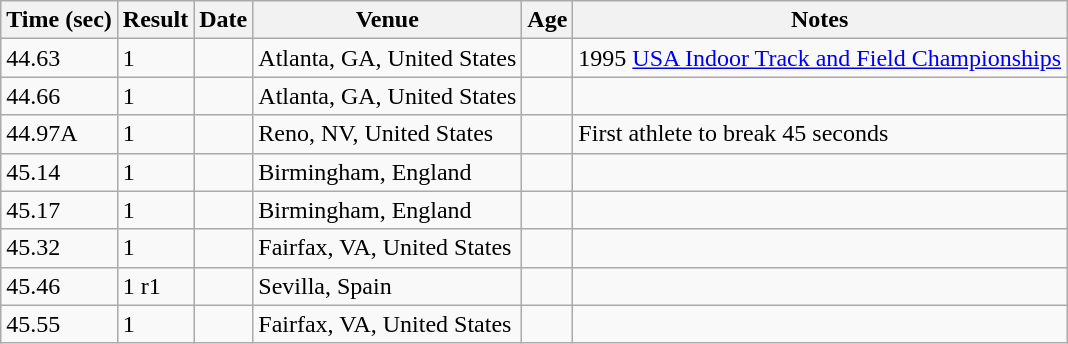<table class="wikitable sortable">
<tr>
<th>Time (sec)</th>
<th>Result</th>
<th>Date</th>
<th>Venue</th>
<th>Age</th>
<th>Notes</th>
</tr>
<tr>
<td>44.63 </td>
<td>1</td>
<td></td>
<td>Atlanta, GA, United States</td>
<td></td>
<td>1995 <a href='#'>USA Indoor Track and Field Championships</a></td>
</tr>
<tr>
<td>44.66</td>
<td>1</td>
<td></td>
<td>Atlanta, GA, United States</td>
<td></td>
<td></td>
</tr>
<tr>
<td>44.97A </td>
<td>1</td>
<td></td>
<td>Reno, NV, United States</td>
<td></td>
<td>First athlete to break 45 seconds</td>
</tr>
<tr>
<td>45.14</td>
<td>1</td>
<td></td>
<td>Birmingham, England</td>
<td></td>
<td></td>
</tr>
<tr>
<td>45.17</td>
<td>1</td>
<td></td>
<td>Birmingham, England</td>
<td></td>
<td></td>
</tr>
<tr>
<td>45.32</td>
<td>1</td>
<td></td>
<td>Fairfax, VA, United States</td>
<td></td>
<td></td>
</tr>
<tr>
<td>45.46</td>
<td>1 r1</td>
<td></td>
<td>Sevilla, Spain</td>
<td></td>
<td></td>
</tr>
<tr>
<td>45.55</td>
<td>1</td>
<td></td>
<td>Fairfax, VA, United States</td>
<td></td>
<td></td>
</tr>
</table>
